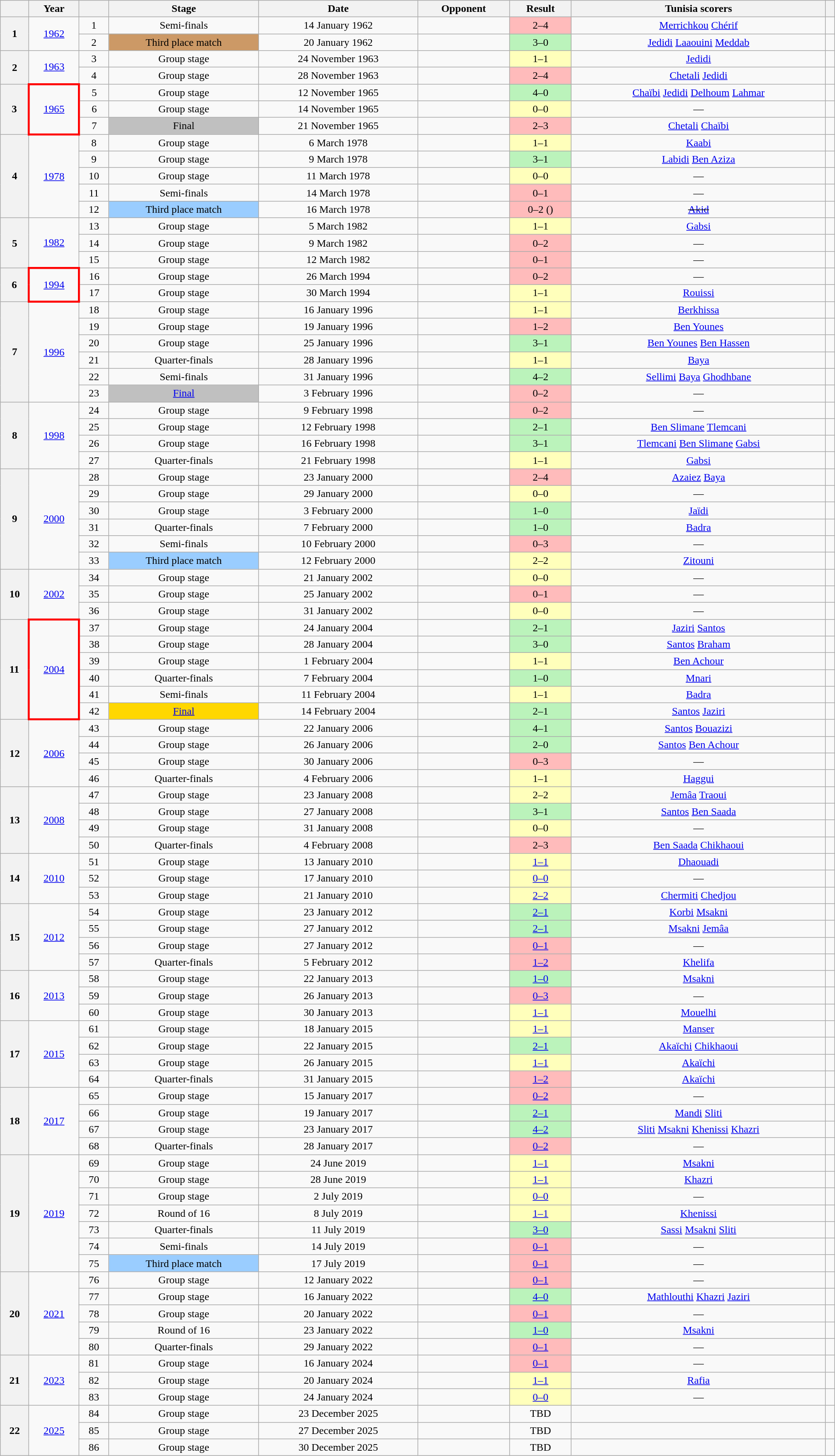<table class="wikitable alternance sticky-header" style="font-size:99%; text-align:center; line-height:; width:100%">
<tr>
<th></th>
<th>Year</th>
<th></th>
<th>Stage</th>
<th>Date</th>
<th>Opponent</th>
<th>Result</th>
<th>Tunisia scorers</th>
<th></th>
</tr>
<tr>
<th rowspan="2">1</th>
<td rowspan="2"> <a href='#'>1962</a></td>
<td>1</td>
<td>Semi-finals</td>
<td>14 January 1962</td>
<td align="left"></td>
<td align="center" bgcolor="#ffbbbb">2–4</td>
<td><a href='#'>Merrichkou</a>  <a href='#'>Chérif</a> </td>
<td></td>
</tr>
<tr>
<td>2</td>
<td align="center" bgcolor="#c96">Third place match</td>
<td>20 January 1962</td>
<td align="left"></td>
<td align="center" bgcolor="#bbf3bb">3–0</td>
<td><a href='#'>Jedidi</a>  <a href='#'>Laaouini</a>  <a href='#'>Meddab</a> </td>
<td></td>
</tr>
<tr>
<th rowspan="2">2</th>
<td rowspan="2"> <a href='#'>1963</a></td>
<td>3</td>
<td>Group stage</td>
<td>24 November 1963</td>
<td align="left"></td>
<td align="center" bgcolor="#ffffbb">1–1</td>
<td><a href='#'>Jedidi</a> </td>
<td></td>
</tr>
<tr>
<td>4</td>
<td>Group stage</td>
<td>28 November 1963</td>
<td align="left"></td>
<td align="center" bgcolor="#ffbbbb">2–4</td>
<td><a href='#'>Chetali</a>  <a href='#'>Jedidi</a> </td>
<td></td>
</tr>
<tr>
<th rowspan="3">3</th>
<td rowspan="3" style="border: 3px solid red"> <a href='#'>1965</a></td>
<td>5</td>
<td>Group stage</td>
<td>12 November 1965</td>
<td align="left"></td>
<td align="center" bgcolor="#bbf3bb">4–0</td>
<td><a href='#'>Chaïbi</a>  <a href='#'>Jedidi</a>  <a href='#'>Delhoum</a>  <a href='#'>Lahmar</a> </td>
<td></td>
</tr>
<tr>
<td>6</td>
<td>Group stage</td>
<td>14 November 1965</td>
<td align="left"></td>
<td align="center" bgcolor="#ffffbb">0–0</td>
<td>—</td>
<td></td>
</tr>
<tr>
<td>7</td>
<td align="center" bgcolor="silver">Final</td>
<td>21 November 1965</td>
<td align="left"></td>
<td align="center" bgcolor="#ffbbbb">2–3</td>
<td><a href='#'>Chetali</a>  <a href='#'>Chaïbi</a> </td>
<td></td>
</tr>
<tr>
<th rowspan="5">4</th>
<td rowspan="5"> <a href='#'>1978</a></td>
<td>8</td>
<td>Group stage</td>
<td>6 March 1978</td>
<td align="left"></td>
<td align="center" bgcolor="#ffffbb">1–1</td>
<td><a href='#'>Kaabi</a> </td>
<td></td>
</tr>
<tr>
<td>9</td>
<td>Group stage</td>
<td>9 March 1978</td>
<td align="left"></td>
<td align="center" bgcolor="#bbf3bb">3–1</td>
<td><a href='#'>Labidi</a>  <a href='#'>Ben Aziza</a> </td>
<td></td>
</tr>
<tr>
<td>10</td>
<td>Group stage</td>
<td>11 March 1978</td>
<td align="left"></td>
<td align="center" bgcolor="#ffffbb">0–0</td>
<td>—</td>
<td></td>
</tr>
<tr>
<td>11</td>
<td>Semi-finals</td>
<td>14 March 1978</td>
<td align="left"></td>
<td align="center" bgcolor="#ffbbbb">0–1</td>
<td>—</td>
<td></td>
</tr>
<tr>
<td>12</td>
<td align="center" bgcolor="#9acdff">Third place match</td>
<td>16 March 1978</td>
<td align="left"></td>
<td align="center" bgcolor="#ffbbbb">0–2 ()</td>
<td><s><a href='#'>Akid</a> </s></td>
<td></td>
</tr>
<tr>
<th rowspan="3">5</th>
<td rowspan="3"> <a href='#'>1982</a></td>
<td>13</td>
<td>Group stage</td>
<td>5 March 1982</td>
<td align="left"></td>
<td align="center" bgcolor="#ffffbb">1–1</td>
<td><a href='#'>Gabsi</a> </td>
<td></td>
</tr>
<tr>
<td>14</td>
<td>Group stage</td>
<td>9 March 1982</td>
<td align="left"></td>
<td align="center" bgcolor="#ffbbbb">0–2</td>
<td>—</td>
<td></td>
</tr>
<tr>
<td>15</td>
<td>Group stage</td>
<td>12 March 1982</td>
<td align="left"></td>
<td align="center" bgcolor="#ffbbbb">0–1</td>
<td>—</td>
<td></td>
</tr>
<tr>
<th rowspan="2">6</th>
<td rowspan="2" style="border: 3px solid red"> <a href='#'>1994</a></td>
<td>16</td>
<td>Group stage</td>
<td>26 March 1994</td>
<td align="left"></td>
<td align="center" bgcolor="#ffbbbb">0–2</td>
<td>—</td>
<td></td>
</tr>
<tr>
<td>17</td>
<td>Group stage</td>
<td>30 March 1994</td>
<td align="left"></td>
<td align="center" bgcolor="#ffffbb">1–1</td>
<td><a href='#'>Rouissi</a> </td>
<td></td>
</tr>
<tr>
<th rowspan="6">7</th>
<td rowspan="6"> <a href='#'>1996</a></td>
<td>18</td>
<td>Group stage</td>
<td>16 January 1996</td>
<td align="left"></td>
<td align="center" bgcolor="#ffffbb">1–1</td>
<td><a href='#'>Berkhissa</a> </td>
<td></td>
</tr>
<tr>
<td>19</td>
<td>Group stage</td>
<td>19 January 1996</td>
<td align="left"></td>
<td align="center" bgcolor="#ffbbbb">1–2</td>
<td><a href='#'>Ben Younes</a> </td>
<td></td>
</tr>
<tr>
<td>20</td>
<td>Group stage</td>
<td>25 January 1996</td>
<td align="left"></td>
<td align="center" bgcolor="#bbf3bb">3–1</td>
<td><a href='#'>Ben Younes</a>  <a href='#'>Ben Hassen</a> </td>
<td></td>
</tr>
<tr>
<td>21</td>
<td>Quarter-finals</td>
<td>28 January 1996</td>
<td align="left"></td>
<td align="center" bgcolor="#ffffbb">1–1 </td>
<td><a href='#'>Baya</a> </td>
<td></td>
</tr>
<tr>
<td>22</td>
<td>Semi-finals</td>
<td>31 January 1996</td>
<td align="left"></td>
<td align="center" bgcolor="#bbf3bb">4–2</td>
<td><a href='#'>Sellimi</a>  <a href='#'>Baya</a>  <a href='#'>Ghodhbane</a> </td>
<td></td>
</tr>
<tr>
<td>23</td>
<td align="center" bgcolor="silver"><a href='#'>Final</a></td>
<td>3 February 1996</td>
<td align="left"></td>
<td align="center" bgcolor="#ffbbbb">0–2</td>
<td>—</td>
<td></td>
</tr>
<tr>
<th rowspan="4">8</th>
<td rowspan="4"> <a href='#'>1998</a></td>
<td>24</td>
<td>Group stage</td>
<td>9 February 1998</td>
<td align="left"></td>
<td align="center" bgcolor="#ffbbbb">0–2</td>
<td>—</td>
<td></td>
</tr>
<tr>
<td>25</td>
<td>Group stage</td>
<td>12 February 1998</td>
<td align="left"></td>
<td align="center" bgcolor="#bbf3bb">2–1</td>
<td><a href='#'>Ben Slimane</a>  <a href='#'>Tlemcani</a> </td>
<td></td>
</tr>
<tr>
<td>26</td>
<td>Group stage</td>
<td>16 February 1998</td>
<td align="left"></td>
<td align="center" bgcolor="#bbf3bb">3–1</td>
<td><a href='#'>Tlemcani</a>  <a href='#'>Ben Slimane</a>  <a href='#'>Gabsi</a> </td>
<td></td>
</tr>
<tr>
<td>27</td>
<td>Quarter-finals</td>
<td>21 February 1998</td>
<td align="left"></td>
<td align="center" bgcolor="#ffffbb">1–1 </td>
<td><a href='#'>Gabsi</a> </td>
<td></td>
</tr>
<tr>
<th rowspan="6">9</th>
<td rowspan="6">  <a href='#'>2000</a></td>
<td>28</td>
<td>Group stage</td>
<td>23 January 2000</td>
<td align="left"></td>
<td align="center" bgcolor="#ffbbbb">2–4</td>
<td><a href='#'>Azaiez</a>  <a href='#'>Baya</a> </td>
<td></td>
</tr>
<tr>
<td>29</td>
<td>Group stage</td>
<td>29 January 2000</td>
<td align="left"></td>
<td align="center" bgcolor="#ffffbb">0–0</td>
<td>—</td>
<td></td>
</tr>
<tr>
<td>30</td>
<td>Group stage</td>
<td>3 February 2000</td>
<td align="left"></td>
<td align="center" bgcolor="#bbf3bb">1–0</td>
<td><a href='#'>Jaïdi</a> </td>
<td></td>
</tr>
<tr>
<td>31</td>
<td>Quarter-finals</td>
<td>7 February 2000</td>
<td align="left"></td>
<td align="center" bgcolor="#bbf3bb">1–0</td>
<td><a href='#'>Badra</a> </td>
<td></td>
</tr>
<tr>
<td>32</td>
<td>Semi-finals</td>
<td>10 February 2000</td>
<td align="left"></td>
<td align="center" bgcolor="#ffbbbb">0–3</td>
<td>—</td>
<td></td>
</tr>
<tr>
<td>33</td>
<td align="center" bgcolor="#9acdff">Third place match</td>
<td>12 February 2000</td>
<td align="left"></td>
<td align="center" bgcolor="#ffffbb">2–2 </td>
<td><a href='#'>Zitouni</a> </td>
<td></td>
</tr>
<tr>
<th rowspan="3">10</th>
<td rowspan="3"> <a href='#'>2002</a></td>
<td>34</td>
<td>Group stage</td>
<td>21 January 2002</td>
<td align="left"></td>
<td align="center" bgcolor="#ffffbb">0–0</td>
<td>—</td>
<td></td>
</tr>
<tr>
<td>35</td>
<td>Group stage</td>
<td>25 January 2002</td>
<td align="left"></td>
<td align="center" bgcolor="#ffbbbb">0–1</td>
<td>—</td>
<td></td>
</tr>
<tr>
<td>36</td>
<td>Group stage</td>
<td>31 January 2002</td>
<td align="left"></td>
<td align="center" bgcolor="#ffffbb">0–0</td>
<td>—</td>
<td></td>
</tr>
<tr>
<th rowspan="6">11</th>
<td rowspan="6" style="border: 3px solid red"> <a href='#'>2004</a></td>
<td>37</td>
<td>Group stage</td>
<td>24 January 2004</td>
<td align="left"></td>
<td align="center" bgcolor="#bbf3bb">2–1</td>
<td><a href='#'>Jaziri</a>  <a href='#'>Santos</a> </td>
<td></td>
</tr>
<tr>
<td>38</td>
<td>Group stage</td>
<td>28 January 2004</td>
<td align="left"></td>
<td align="center" bgcolor="#bbf3bb">3–0</td>
<td><a href='#'>Santos</a>  <a href='#'>Braham</a> </td>
<td></td>
</tr>
<tr>
<td>39</td>
<td>Group stage</td>
<td>1 February 2004</td>
<td align="left"></td>
<td align="center" bgcolor="#ffffbb">1–1</td>
<td><a href='#'>Ben Achour</a> </td>
<td></td>
</tr>
<tr>
<td>40</td>
<td>Quarter-finals</td>
<td>7 February 2004</td>
<td align="left"></td>
<td align="center" bgcolor="#bbf3bb">1–0</td>
<td><a href='#'>Mnari</a> </td>
<td></td>
</tr>
<tr>
<td>41</td>
<td>Semi-finals</td>
<td>11 February 2004</td>
<td align="left"></td>
<td align="center" bgcolor="#ffffbb">1–1 </td>
<td><a href='#'>Badra</a> </td>
<td></td>
</tr>
<tr>
<td>42</td>
<td align="center" bgcolor="gold"><a href='#'>Final</a></td>
<td>14 February 2004</td>
<td align="left"></td>
<td align="center" bgcolor="#bbf3bb">2–1</td>
<td><a href='#'>Santos</a>  <a href='#'>Jaziri</a> </td>
<td></td>
</tr>
<tr>
<th rowspan="4">12</th>
<td rowspan="4"> <a href='#'>2006</a></td>
<td>43</td>
<td>Group stage</td>
<td>22 January 2006</td>
<td align="left"></td>
<td align="center" bgcolor="#bbf3bb">4–1</td>
<td><a href='#'>Santos</a>  <a href='#'>Bouazizi</a> </td>
<td></td>
</tr>
<tr>
<td>44</td>
<td>Group stage</td>
<td>26 January 2006</td>
<td align="left"></td>
<td align="center" bgcolor="#bbf3bb">2–0</td>
<td><a href='#'>Santos</a>  <a href='#'>Ben Achour</a> </td>
<td></td>
</tr>
<tr>
<td>45</td>
<td>Group stage</td>
<td>30 January 2006</td>
<td align="left"></td>
<td align="center" bgcolor="#ffbbbb">0–3</td>
<td>—</td>
<td></td>
</tr>
<tr>
<td>46</td>
<td>Quarter-finals</td>
<td>4 February 2006</td>
<td align="left"></td>
<td align="center" bgcolor="#ffffbb">1–1 </td>
<td><a href='#'>Haggui</a> </td>
<td></td>
</tr>
<tr>
<th rowspan="4">13</th>
<td rowspan="4"> <a href='#'>2008</a></td>
<td>47</td>
<td>Group stage</td>
<td>23 January 2008</td>
<td align="left"></td>
<td align="center" bgcolor="#ffffbb">2–2</td>
<td><a href='#'>Jemâa</a>  <a href='#'>Traoui</a> </td>
<td></td>
</tr>
<tr>
<td>48</td>
<td>Group stage</td>
<td>27 January 2008</td>
<td align="left"></td>
<td align="center" bgcolor="#bbf3bb">3–1</td>
<td><a href='#'>Santos</a>  <a href='#'>Ben Saada</a> </td>
<td></td>
</tr>
<tr>
<td>49</td>
<td>Group stage</td>
<td>31 January 2008</td>
<td align="left"></td>
<td align="center" bgcolor="#ffffbb">0–0</td>
<td>—</td>
<td></td>
</tr>
<tr>
<td>50</td>
<td>Quarter-finals</td>
<td>4 February 2008</td>
<td align="left"></td>
<td align="center" bgcolor="#ffbbbb">2–3 </td>
<td><a href='#'>Ben Saada</a>  <a href='#'>Chikhaoui</a> </td>
<td></td>
</tr>
<tr>
<th rowspan="3">14</th>
<td rowspan="3"> <a href='#'>2010</a></td>
<td>51</td>
<td>Group stage</td>
<td>13 January 2010</td>
<td align="left"></td>
<td align="center" bgcolor="#ffffbb"><a href='#'>1–1</a></td>
<td><a href='#'>Dhaouadi</a> </td>
<td></td>
</tr>
<tr>
<td>52</td>
<td>Group stage</td>
<td>17 January 2010</td>
<td align="left"></td>
<td align="center" bgcolor="#ffffbb"><a href='#'>0–0</a></td>
<td>—</td>
<td></td>
</tr>
<tr>
<td>53</td>
<td>Group stage</td>
<td>21 January 2010</td>
<td align="left"></td>
<td align="center" bgcolor="#ffffbb"><a href='#'>2–2</a></td>
<td><a href='#'>Chermiti</a>  <a href='#'>Chedjou</a> </td>
<td></td>
</tr>
<tr>
<th rowspan="4">15</th>
<td rowspan="4">  <a href='#'>2012</a></td>
<td>54</td>
<td>Group stage</td>
<td>23 January 2012</td>
<td align="left"></td>
<td align="center" bgcolor="#bbf3bb"><a href='#'>2–1</a></td>
<td><a href='#'>Korbi</a>  <a href='#'>Msakni</a> </td>
<td></td>
</tr>
<tr>
<td>55</td>
<td>Group stage</td>
<td>27 January 2012</td>
<td align="left"></td>
<td align="center" bgcolor="#bbf3bb"><a href='#'>2–1</a></td>
<td><a href='#'>Msakni</a>  <a href='#'>Jemâa</a> </td>
<td></td>
</tr>
<tr>
<td>56</td>
<td>Group stage</td>
<td>27 January 2012</td>
<td align="left"></td>
<td align="center" bgcolor="#ffbbbb"><a href='#'>0–1</a></td>
<td>—</td>
<td></td>
</tr>
<tr>
<td>57</td>
<td>Quarter-finals</td>
<td>5 February 2012</td>
<td align="left"></td>
<td align="center" bgcolor="#ffbbbb"><a href='#'>1–2</a> </td>
<td><a href='#'>Khelifa</a> </td>
<td></td>
</tr>
<tr>
<th rowspan="3">16</th>
<td rowspan="3"> <a href='#'>2013</a></td>
<td>58</td>
<td>Group stage</td>
<td>22 January 2013</td>
<td align="left"></td>
<td align="center" bgcolor="#bbf3bb"><a href='#'>1–0</a></td>
<td><a href='#'>Msakni</a> </td>
<td></td>
</tr>
<tr>
<td>59</td>
<td>Group stage</td>
<td>26 January 2013</td>
<td align="left"></td>
<td align="center" bgcolor="#ffbbbb"><a href='#'>0–3</a></td>
<td>—</td>
<td></td>
</tr>
<tr>
<td>60</td>
<td>Group stage</td>
<td>30 January 2013</td>
<td align="left"></td>
<td align="center" bgcolor="#ffffbb"><a href='#'>1–1</a></td>
<td><a href='#'>Mouelhi</a> </td>
<td></td>
</tr>
<tr>
<th rowspan="4">17</th>
<td rowspan="4"> <a href='#'>2015</a></td>
<td>61</td>
<td>Group stage</td>
<td>18 January 2015</td>
<td align="left"></td>
<td align="center" bgcolor="#ffffbb"><a href='#'>1–1</a></td>
<td><a href='#'>Manser</a> </td>
<td></td>
</tr>
<tr>
<td>62</td>
<td>Group stage</td>
<td>22 January 2015</td>
<td align="left"></td>
<td align="center" bgcolor="#bbf3bb"><a href='#'>2–1</a></td>
<td><a href='#'>Akaïchi</a>  <a href='#'>Chikhaoui</a> </td>
<td></td>
</tr>
<tr>
<td>63</td>
<td>Group stage</td>
<td>26 January 2015</td>
<td align="left"></td>
<td align="center" bgcolor="#ffffbb"><a href='#'>1–1</a></td>
<td><a href='#'>Akaïchi</a> </td>
<td></td>
</tr>
<tr>
<td>64</td>
<td>Quarter-finals</td>
<td>31 January 2015</td>
<td align="left"></td>
<td align="center" bgcolor="#ffbbbb"><a href='#'>1–2</a> </td>
<td><a href='#'>Akaïchi</a> </td>
<td></td>
</tr>
<tr>
<th rowspan="4">18</th>
<td rowspan="4"> <a href='#'>2017</a></td>
<td>65</td>
<td>Group stage</td>
<td>15 January 2017</td>
<td align="left"></td>
<td align="center" bgcolor="#ffbbbb"><a href='#'>0–2</a></td>
<td>—</td>
<td></td>
</tr>
<tr>
<td>66</td>
<td>Group stage</td>
<td>19 January 2017</td>
<td align="left"></td>
<td align="center" bgcolor="#bbf3bb"><a href='#'>2–1</a></td>
<td><a href='#'>Mandi</a>  <a href='#'>Sliti</a> </td>
<td></td>
</tr>
<tr>
<td>67</td>
<td>Group stage</td>
<td>23 January 2017</td>
<td align="left"></td>
<td align="center" bgcolor="#bbf3bb"><a href='#'>4–2</a></td>
<td><a href='#'>Sliti</a>  <a href='#'>Msakni</a>  <a href='#'>Khenissi</a>  <a href='#'>Khazri</a> </td>
<td></td>
</tr>
<tr>
<td>68</td>
<td>Quarter-finals</td>
<td>28 January 2017</td>
<td align="left"></td>
<td align="center" bgcolor="#ffbbbb"><a href='#'>0–2</a></td>
<td>—</td>
<td></td>
</tr>
<tr>
<th rowspan="7">19</th>
<td rowspan="7"> <a href='#'>2019</a></td>
<td>69</td>
<td>Group stage</td>
<td>24 June 2019</td>
<td align="left"></td>
<td align="center" bgcolor="#ffffbb"><a href='#'>1–1</a></td>
<td><a href='#'>Msakni</a> </td>
<td></td>
</tr>
<tr>
<td>70</td>
<td>Group stage</td>
<td>28 June 2019</td>
<td align="left"></td>
<td align="center" bgcolor="#ffffbb"><a href='#'>1–1</a></td>
<td><a href='#'>Khazri</a> </td>
<td></td>
</tr>
<tr>
<td>71</td>
<td>Group stage</td>
<td>2 July 2019</td>
<td align="left"></td>
<td align="center" bgcolor="#ffffbb"><a href='#'>0–0</a></td>
<td>—</td>
<td></td>
</tr>
<tr>
<td>72</td>
<td>Round of 16</td>
<td>8 July 2019</td>
<td align="left"></td>
<td align="center" bgcolor="#ffffbb"><a href='#'>1–1</a> </td>
<td><a href='#'>Khenissi</a> </td>
<td></td>
</tr>
<tr>
<td>73</td>
<td>Quarter-finals</td>
<td>11 July 2019</td>
<td align="left"></td>
<td align="center" bgcolor="#bbf3bb"><a href='#'>3–0</a></td>
<td><a href='#'>Sassi</a>  <a href='#'>Msakni</a>  <a href='#'>Sliti</a> </td>
<td></td>
</tr>
<tr>
<td>74</td>
<td>Semi-finals</td>
<td>14 July 2019</td>
<td align="left"></td>
<td align="center" bgcolor="#ffbbbb"><a href='#'>0–1</a> </td>
<td>—</td>
<td></td>
</tr>
<tr>
<td>75</td>
<td align="center" bgcolor="#9acdff">Third place match</td>
<td>17 July 2019</td>
<td align="left"></td>
<td align="center" bgcolor="#ffbbbb"><a href='#'>0–1</a></td>
<td>—</td>
<td></td>
</tr>
<tr>
<th rowspan="5">20</th>
<td rowspan="5"> <a href='#'>2021</a></td>
<td>76</td>
<td>Group stage</td>
<td>12 January 2022</td>
<td align="left"></td>
<td align="center" bgcolor="#ffbbbb"><a href='#'>0–1</a></td>
<td>—</td>
<td></td>
</tr>
<tr>
<td>77</td>
<td>Group stage</td>
<td>16 January 2022</td>
<td align="left"></td>
<td align="center" bgcolor="#bbf3bb"><a href='#'>4–0</a></td>
<td><a href='#'>Mathlouthi</a>  <a href='#'>Khazri</a>  <a href='#'>Jaziri</a> </td>
<td></td>
</tr>
<tr>
<td>78</td>
<td>Group stage</td>
<td>20 January 2022</td>
<td align="left"></td>
<td align="center" bgcolor="#ffbbbb"><a href='#'>0–1</a></td>
<td>—</td>
<td></td>
</tr>
<tr>
<td>79</td>
<td>Round of 16</td>
<td>23 January 2022</td>
<td align="left"></td>
<td align="center" bgcolor="#bbf3bb"><a href='#'>1–0</a></td>
<td><a href='#'>Msakni</a> </td>
<td></td>
</tr>
<tr>
<td>80</td>
<td>Quarter-finals</td>
<td>29 January 2022</td>
<td align="left"></td>
<td align="center" bgcolor="#ffbbbb"><a href='#'>0–1</a></td>
<td>—</td>
<td></td>
</tr>
<tr>
<th rowspan="3">21</th>
<td rowspan="3"> <a href='#'>2023</a></td>
<td>81</td>
<td>Group stage</td>
<td>16 January 2024</td>
<td align="left"></td>
<td align="center" bgcolor="#ffbbbb"><a href='#'>0–1</a></td>
<td>—</td>
<td></td>
</tr>
<tr>
<td>82</td>
<td>Group stage</td>
<td>20 January 2024</td>
<td align="left"></td>
<td align="center" bgcolor="#ffffbb"><a href='#'>1–1</a></td>
<td><a href='#'>Rafia</a> </td>
<td></td>
</tr>
<tr>
<td>83</td>
<td>Group stage</td>
<td>24 January 2024</td>
<td align="left"></td>
<td align="center" bgcolor="#ffffbb"><a href='#'>0–0</a></td>
<td>—</td>
<td></td>
</tr>
<tr>
<th rowspan="3">22</th>
<td rowspan="3"> <a href='#'>2025</a></td>
<td>84</td>
<td>Group stage</td>
<td>23 December 2025</td>
<td align="left"></td>
<td>TBD</td>
<td></td>
<td></td>
</tr>
<tr>
<td>85</td>
<td>Group stage</td>
<td>27 December 2025</td>
<td align="left"></td>
<td>TBD</td>
<td></td>
<td></td>
</tr>
<tr>
<td>86</td>
<td>Group stage</td>
<td>30 December 2025</td>
<td align="left"></td>
<td>TBD</td>
<td></td>
<td></td>
</tr>
</table>
